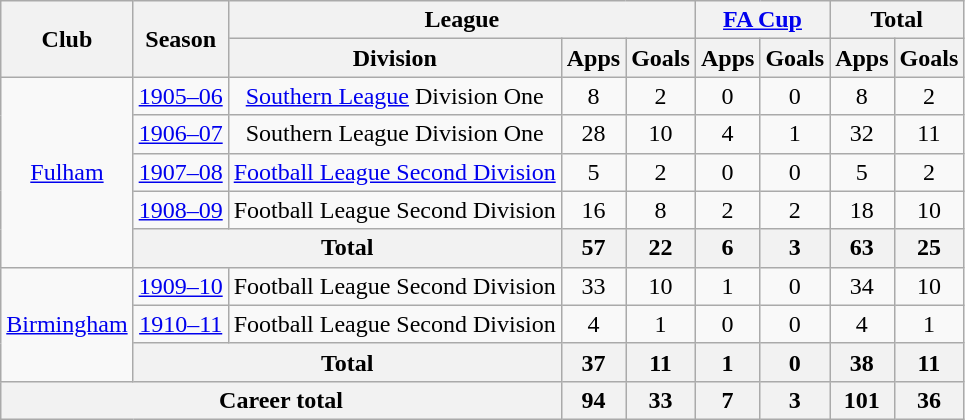<table class=wikitable style=text-align:center>
<tr>
<th rowspan="2">Club</th>
<th rowspan="2">Season</th>
<th colspan="3">League</th>
<th colspan="2"><a href='#'>FA Cup</a></th>
<th colspan="2">Total</th>
</tr>
<tr>
<th>Division</th>
<th>Apps</th>
<th>Goals</th>
<th>Apps</th>
<th>Goals</th>
<th>Apps</th>
<th>Goals</th>
</tr>
<tr>
<td rowspan="5"><a href='#'>Fulham</a></td>
<td><a href='#'>1905–06</a></td>
<td><a href='#'>Southern League</a> Division One</td>
<td>8</td>
<td>2</td>
<td>0</td>
<td>0</td>
<td>8</td>
<td>2</td>
</tr>
<tr>
<td><a href='#'>1906–07</a></td>
<td>Southern League Division One</td>
<td>28</td>
<td>10</td>
<td>4</td>
<td>1</td>
<td>32</td>
<td>11</td>
</tr>
<tr>
<td><a href='#'>1907–08</a></td>
<td><a href='#'>Football League Second Division</a></td>
<td>5</td>
<td>2</td>
<td>0</td>
<td>0</td>
<td>5</td>
<td>2</td>
</tr>
<tr>
<td><a href='#'>1908–09</a></td>
<td>Football League Second Division</td>
<td>16</td>
<td>8</td>
<td>2</td>
<td>2</td>
<td>18</td>
<td>10</td>
</tr>
<tr>
<th colspan="2">Total</th>
<th>57</th>
<th>22</th>
<th>6</th>
<th>3</th>
<th>63</th>
<th>25</th>
</tr>
<tr>
<td rowspan="3"><a href='#'>Birmingham</a></td>
<td><a href='#'>1909–10</a></td>
<td>Football League Second Division</td>
<td>33</td>
<td>10</td>
<td>1</td>
<td>0</td>
<td>34</td>
<td>10</td>
</tr>
<tr>
<td><a href='#'>1910–11</a></td>
<td>Football League Second Division</td>
<td>4</td>
<td>1</td>
<td>0</td>
<td>0</td>
<td>4</td>
<td>1</td>
</tr>
<tr>
<th colspan="2">Total</th>
<th>37</th>
<th>11</th>
<th>1</th>
<th>0</th>
<th>38</th>
<th>11</th>
</tr>
<tr>
<th colspan="3">Career total</th>
<th>94</th>
<th>33</th>
<th>7</th>
<th>3</th>
<th>101</th>
<th>36</th>
</tr>
</table>
